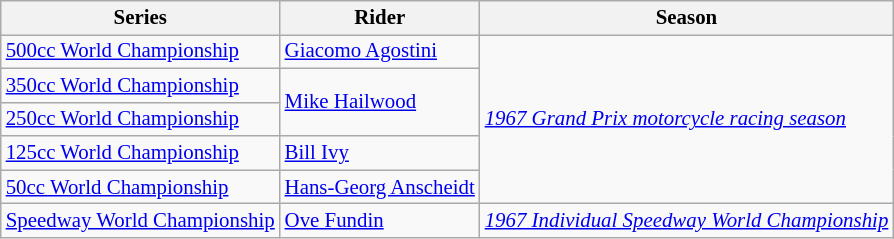<table class="wikitable" style="font-size: 87%;">
<tr>
<th>Series</th>
<th>Rider</th>
<th>Season</th>
</tr>
<tr>
<td><a href='#'>500cc World Championship</a></td>
<td> <a href='#'>Giacomo Agostini</a></td>
<td rowspan=5><em><a href='#'>1967 Grand Prix motorcycle racing season</a></em></td>
</tr>
<tr>
<td><a href='#'>350cc World Championship</a></td>
<td rowspan=2> <a href='#'>Mike Hailwood</a></td>
</tr>
<tr>
<td><a href='#'>250cc World Championship</a></td>
</tr>
<tr>
<td><a href='#'>125cc World Championship</a></td>
<td> <a href='#'>Bill Ivy</a></td>
</tr>
<tr>
<td><a href='#'>50cc World Championship</a></td>
<td> <a href='#'>Hans-Georg Anscheidt</a></td>
</tr>
<tr>
<td><a href='#'>Speedway World Championship</a></td>
<td> <a href='#'>Ove Fundin</a></td>
<td><em><a href='#'>1967 Individual Speedway World Championship</a></em></td>
</tr>
</table>
